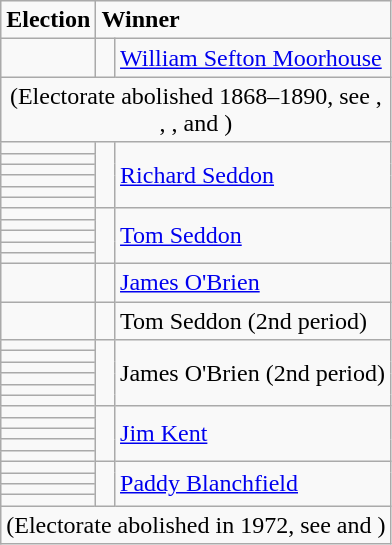<table class="wikitable">
<tr>
<td><strong>Election</strong></td>
<td colspan=2><strong>Winner</strong></td>
</tr>
<tr>
<td></td>
<td width=5 bgcolor=></td>
<td><a href='#'>William Sefton Moorhouse</a></td>
</tr>
<tr>
<td colspan=3 align=center><span>(Electorate abolished 1868–1890, see , <br>, , and )</span></td>
</tr>
<tr>
<td></td>
<td rowspan=6 bgcolor=></td>
<td rowspan=6><a href='#'>Richard Seddon</a></td>
</tr>
<tr>
<td></td>
</tr>
<tr>
<td></td>
</tr>
<tr>
<td></td>
</tr>
<tr>
<td></td>
</tr>
<tr>
<td></td>
</tr>
<tr>
<td></td>
<td rowspan=5 bgcolor=></td>
<td rowspan=5><a href='#'>Tom Seddon</a></td>
</tr>
<tr>
<td></td>
</tr>
<tr>
<td></td>
</tr>
<tr>
<td></td>
</tr>
<tr>
<td></td>
</tr>
<tr>
<td></td>
<td bgcolor=></td>
<td><a href='#'>James O'Brien</a></td>
</tr>
<tr>
<td></td>
<td bgcolor=></td>
<td>Tom Seddon (2nd period)</td>
</tr>
<tr>
<td></td>
<td rowspan=6 bgcolor=></td>
<td rowspan=6>James O'Brien (2nd period)</td>
</tr>
<tr>
<td></td>
</tr>
<tr>
<td></td>
</tr>
<tr>
<td></td>
</tr>
<tr>
<td></td>
</tr>
<tr>
<td></td>
</tr>
<tr>
<td></td>
<td rowspan=5 bgcolor=></td>
<td rowspan=5><a href='#'>Jim Kent</a></td>
</tr>
<tr>
<td></td>
</tr>
<tr>
<td></td>
</tr>
<tr>
<td></td>
</tr>
<tr>
<td></td>
</tr>
<tr>
<td></td>
<td rowspan=4 bgcolor=></td>
<td rowspan=4><a href='#'>Paddy Blanchfield</a></td>
</tr>
<tr>
<td></td>
</tr>
<tr>
<td></td>
</tr>
<tr>
<td></td>
</tr>
<tr>
<td colspan=3 align=center><span>(Electorate abolished in 1972, see  and )</span></td>
</tr>
</table>
